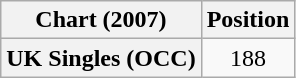<table class="wikitable plainrowheaders" style="text-align:center">
<tr>
<th scope="col">Chart (2007)</th>
<th scope="col">Position</th>
</tr>
<tr>
<th scope="row">UK Singles (OCC)</th>
<td>188</td>
</tr>
</table>
